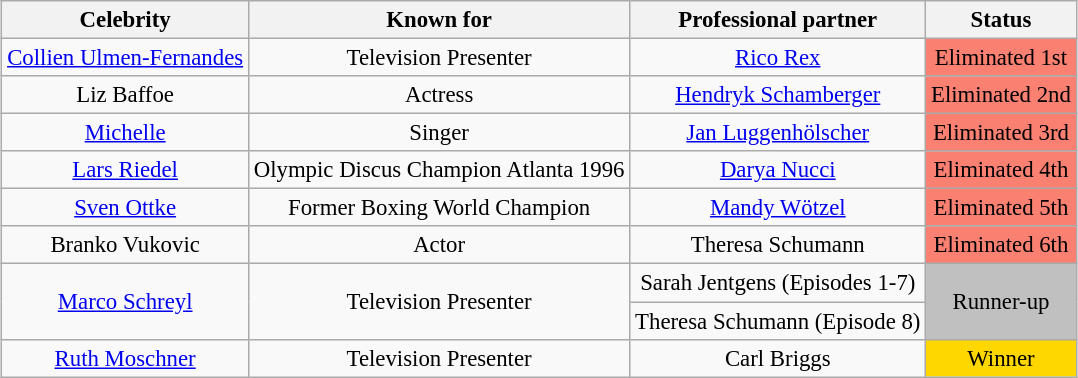<table class="wikitable sortable" style="margin: auto; text-align:center; font-size:95%;">
<tr>
<th>Celebrity</th>
<th>Known for</th>
<th>Professional partner</th>
<th>Status</th>
</tr>
<tr>
<td><a href='#'>Collien Ulmen-Fernandes</a></td>
<td>Television Presenter</td>
<td><a href='#'>Rico Rex</a></td>
<td style=background:salmon>Eliminated 1st</td>
</tr>
<tr>
<td>Liz Baffoe</td>
<td>Actress</td>
<td><a href='#'>Hendryk Schamberger</a></td>
<td style=background:salmon>Eliminated 2nd</td>
</tr>
<tr>
<td><a href='#'>Michelle</a></td>
<td>Singer</td>
<td><a href='#'>Jan Luggenhölscher</a></td>
<td style=background:salmon>Eliminated 3rd</td>
</tr>
<tr>
<td><a href='#'>Lars Riedel</a></td>
<td>Olympic Discus Champion Atlanta 1996</td>
<td><a href='#'>Darya Nucci</a></td>
<td style=background:salmon>Eliminated 4th</td>
</tr>
<tr>
<td><a href='#'>Sven Ottke</a></td>
<td>Former Boxing World Champion</td>
<td><a href='#'>Mandy Wötzel</a></td>
<td style=background:salmon>Eliminated 5th</td>
</tr>
<tr>
<td>Branko Vukovic</td>
<td>Actor</td>
<td>Theresa Schumann</td>
<td style=background:salmon>Eliminated 6th</td>
</tr>
<tr>
<td rowspan="2"><a href='#'>Marco Schreyl</a></td>
<td rowspan="2">Television Presenter</td>
<td>Sarah Jentgens (Episodes 1-7)</td>
<td rowspan="2" bgcolor=silver>Runner-up</td>
</tr>
<tr>
<td>Theresa Schumann (Episode 8)</td>
</tr>
<tr>
<td><a href='#'>Ruth Moschner</a></td>
<td>Television Presenter</td>
<td>Carl Briggs</td>
<td bgcolor=gold>Winner</td>
</tr>
</table>
